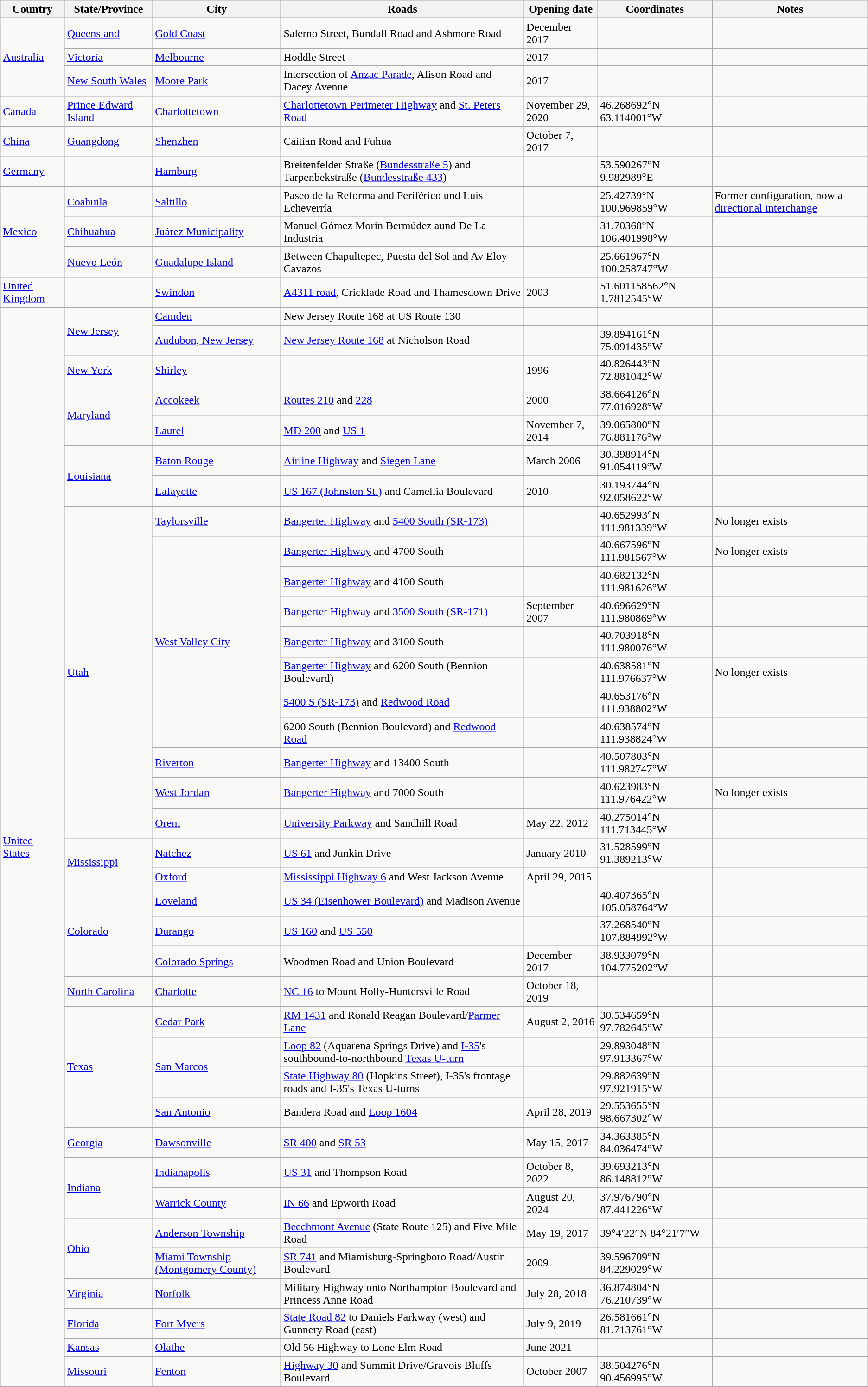<table class="wikitable">
<tr>
<th>Country</th>
<th>State/Province</th>
<th>City</th>
<th>Roads</th>
<th>Opening date</th>
<th>Coordinates</th>
<th>Notes</th>
</tr>
<tr>
<td rowspan="3"><a href='#'>Australia</a></td>
<td><a href='#'>Queensland</a></td>
<td><a href='#'>Gold Coast</a></td>
<td>Salerno Street, Bundall Road and Ashmore Road</td>
<td>December 2017</td>
<td></td>
<td></td>
</tr>
<tr>
<td><a href='#'>Victoria</a></td>
<td><a href='#'>Melbourne</a></td>
<td>Hoddle Street</td>
<td>2017</td>
<td></td>
<td></td>
</tr>
<tr>
<td><a href='#'>New South Wales</a></td>
<td><a href='#'>Moore Park</a></td>
<td>Intersection of <a href='#'>Anzac Parade</a>, Alison Road and Dacey Avenue</td>
<td>2017</td>
<td></td>
<td></td>
</tr>
<tr>
<td><a href='#'>Canada</a></td>
<td><a href='#'>Prince Edward Island</a></td>
<td><a href='#'>Charlottetown</a></td>
<td><a href='#'>Charlottetown Perimeter Highway</a> and <a href='#'>St. Peters Road</a></td>
<td>November 29, 2020</td>
<td>46.268692°N 63.114001°W</td>
<td></td>
</tr>
<tr>
<td><a href='#'>China</a></td>
<td><a href='#'>Guangdong</a></td>
<td><a href='#'>Shenzhen</a></td>
<td>Caitian Road and Fuhua</td>
<td>October 7, 2017</td>
<td></td>
<td></td>
</tr>
<tr>
<td><a href='#'>Germany</a></td>
<td></td>
<td><a href='#'>Hamburg</a></td>
<td>Breitenfelder Straße (<a href='#'>Bundesstraße 5</a>) and Tarpenbekstraße (<a href='#'>Bundesstraße 433</a>)</td>
<td></td>
<td>53.590267°N 9.982989°E</td>
<td></td>
</tr>
<tr>
<td rowspan="3"><a href='#'>Mexico</a></td>
<td><a href='#'>Coahuila</a></td>
<td><a href='#'>Saltillo</a></td>
<td>Paseo de la Reforma and Periférico und Luis Echeverría</td>
<td></td>
<td>25.42739°N 100.969859°W</td>
<td>Former configuration, now a <a href='#'>directional interchange</a></td>
</tr>
<tr>
<td><a href='#'>Chihuahua</a></td>
<td><a href='#'>Juárez Municipality</a></td>
<td>Manuel Gómez Morin Bermúdez aund De La Industria</td>
<td></td>
<td>31.70368°N 106.401998°W</td>
<td></td>
</tr>
<tr>
<td><a href='#'>Nuevo León</a></td>
<td><a href='#'>Guadalupe Island</a></td>
<td>Between Chapultepec, Puesta del Sol and Av Eloy Cavazos</td>
<td></td>
<td>25.661967°N 100.258747°W</td>
<td></td>
</tr>
<tr>
<td><a href='#'>United Kingdom</a></td>
<td></td>
<td><a href='#'>Swindon</a></td>
<td><a href='#'>A4311 road</a>, Cricklade Road and Thamesdown Drive</td>
<td>2003</td>
<td>51.601158562°N 1.7812545°W</td>
<td></td>
</tr>
<tr>
<td rowspan="37"><a href='#'>United States</a></td>
<td rowspan="2"><a href='#'>New Jersey</a></td>
<td><a href='#'>Camden</a></td>
<td>New Jersey Route 168 at US Route 130</td>
<td></td>
<td></td>
<td></td>
</tr>
<tr>
<td><a href='#'>Audubon, New Jersey</a></td>
<td><a href='#'>New Jersey Route 168</a> at Nicholson Road</td>
<td></td>
<td>39.894161°N 75.091435°W</td>
<td></td>
</tr>
<tr>
<td><a href='#'>New York</a></td>
<td><a href='#'>Shirley</a></td>
<td></td>
<td>1996</td>
<td>40.826443°N 72.881042°W</td>
<td></td>
</tr>
<tr>
<td rowspan="2"><a href='#'>Maryland</a></td>
<td><a href='#'>Accokeek</a></td>
<td><a href='#'>Routes 210</a> and <a href='#'>228</a></td>
<td>2000</td>
<td>38.664126°N 77.016928°W</td>
<td></td>
</tr>
<tr>
<td><a href='#'>Laurel</a></td>
<td><a href='#'>MD 200</a> and <a href='#'>US 1</a></td>
<td>November 7, 2014</td>
<td>39.065800°N 76.881176°W</td>
<td></td>
</tr>
<tr>
<td rowspan="2"><a href='#'>Louisiana</a></td>
<td><a href='#'>Baton Rouge</a></td>
<td><a href='#'>Airline Highway</a> and <a href='#'>Siegen Lane</a></td>
<td>March 2006</td>
<td>30.398914°N 91.054119°W</td>
<td></td>
</tr>
<tr>
<td><a href='#'>Lafayette</a></td>
<td><a href='#'>US 167 (Johnston St.)</a> and Camellia Boulevard</td>
<td>2010</td>
<td>30.193744°N 92.058622°W</td>
<td></td>
</tr>
<tr>
<td rowspan="11"><a href='#'>Utah</a></td>
<td><a href='#'>Taylorsville</a></td>
<td><a href='#'>Bangerter Highway</a> and <a href='#'>5400 South (SR-173)</a></td>
<td></td>
<td>40.652993°N 111.981339°W</td>
<td>No longer exists</td>
</tr>
<tr>
<td rowspan="7"><a href='#'>West Valley City</a></td>
<td><a href='#'>Bangerter Highway</a> and 4700 South</td>
<td></td>
<td>40.667596°N 111.981567°W</td>
<td>No longer exists</td>
</tr>
<tr>
<td><a href='#'>Bangerter Highway</a> and 4100 South</td>
<td></td>
<td>40.682132°N 111.981626°W</td>
<td></td>
</tr>
<tr>
<td><a href='#'>Bangerter Highway</a> and <a href='#'>3500 South (SR-171)</a></td>
<td>September 2007</td>
<td>40.696629°N 111.980869°W</td>
<td></td>
</tr>
<tr>
<td><a href='#'>Bangerter Highway</a> and 3100 South</td>
<td></td>
<td>40.703918°N 111.980076°W</td>
<td></td>
</tr>
<tr>
<td><a href='#'>Bangerter Highway</a> and 6200 South (Bennion Boulevard)</td>
<td></td>
<td>40.638581°N 111.976637°W</td>
<td>No longer exists</td>
</tr>
<tr>
<td><a href='#'>5400 S (SR-173)</a> and <a href='#'>Redwood Road</a></td>
<td></td>
<td>40.653176°N 111.938802°W</td>
<td></td>
</tr>
<tr>
<td>6200 South (Bennion Boulevard) and <a href='#'>Redwood Road</a></td>
<td></td>
<td>40.638574°N 111.938824°W</td>
<td></td>
</tr>
<tr>
<td><a href='#'>Riverton</a></td>
<td><a href='#'>Bangerter Highway</a> and 13400 South</td>
<td></td>
<td>40.507803°N 111.982747°W</td>
<td></td>
</tr>
<tr>
<td><a href='#'>West Jordan</a></td>
<td><a href='#'>Bangerter Highway</a> and 7000 South</td>
<td></td>
<td>40.623983°N 111.976422°W</td>
<td>No longer exists</td>
</tr>
<tr>
<td><a href='#'>Orem</a></td>
<td><a href='#'>University Parkway</a> and Sandhill Road</td>
<td>May 22, 2012</td>
<td>40.275014°N 111.713445°W</td>
<td></td>
</tr>
<tr>
<td rowspan="2"><a href='#'>Mississippi</a></td>
<td><a href='#'>Natchez</a></td>
<td><a href='#'>US 61</a> and Junkin Drive</td>
<td>January 2010</td>
<td>31.528599°N 91.389213°W</td>
<td></td>
</tr>
<tr>
<td><a href='#'>Oxford</a></td>
<td><a href='#'>Mississippi Highway 6</a> and West Jackson Avenue</td>
<td>April 29, 2015</td>
<td></td>
<td></td>
</tr>
<tr>
<td rowspan="3"><a href='#'>Colorado</a></td>
<td><a href='#'>Loveland</a></td>
<td><a href='#'>US 34 (Eisenhower Boulevard)</a> and Madison Avenue</td>
<td></td>
<td>40.407365°N 105.058764°W</td>
<td></td>
</tr>
<tr>
<td><a href='#'>Durango</a></td>
<td><a href='#'>US 160</a> and <a href='#'>US 550</a></td>
<td></td>
<td>37.268540°N 107.884992°W</td>
<td></td>
</tr>
<tr>
<td><a href='#'>Colorado Springs</a></td>
<td>Woodmen Road and Union Boulevard</td>
<td>December 2017</td>
<td>38.933079°N 104.775202°W</td>
<td></td>
</tr>
<tr>
<td><a href='#'>North Carolina</a></td>
<td><a href='#'>Charlotte</a></td>
<td><a href='#'>NC 16</a> to Mount Holly-Huntersville Road</td>
<td>October 18, 2019</td>
<td></td>
<td></td>
</tr>
<tr>
<td rowspan="4"><a href='#'>Texas</a></td>
<td><a href='#'>Cedar Park</a></td>
<td><a href='#'>RM 1431</a> and Ronald Reagan Boulevard/<a href='#'>Parmer Lane</a></td>
<td>August 2, 2016</td>
<td>30.534659°N 97.782645°W</td>
<td></td>
</tr>
<tr>
<td rowspan="2"><a href='#'>San Marcos</a></td>
<td><a href='#'>Loop 82</a> (Aquarena Springs Drive) and <a href='#'>I-35</a>'s southbound-to-northbound <a href='#'>Texas U-turn</a></td>
<td></td>
<td>29.893048°N 97.913367°W</td>
<td></td>
</tr>
<tr>
<td><a href='#'>State Highway 80</a> (Hopkins Street), I-35's frontage roads and I-35's Texas U-turns</td>
<td></td>
<td>29.882639°N 97.921915°W</td>
<td></td>
</tr>
<tr>
<td><a href='#'>San Antonio</a></td>
<td>Bandera Road and <a href='#'>Loop 1604</a></td>
<td>April 28, 2019</td>
<td>29.553655°N 98.667302°W</td>
<td></td>
</tr>
<tr>
<td><a href='#'>Georgia</a></td>
<td><a href='#'>Dawsonville</a></td>
<td><a href='#'>SR 400</a> and <a href='#'>SR 53</a></td>
<td>May 15, 2017</td>
<td>34.363385°N 84.036474°W</td>
<td></td>
</tr>
<tr>
<td rowspan="2"><a href='#'>Indiana</a></td>
<td><a href='#'>Indianapolis</a></td>
<td><a href='#'>US 31</a> and Thompson Road</td>
<td>October 8, 2022</td>
<td>39.693213°N 86.148812°W</td>
<td></td>
</tr>
<tr>
<td><a href='#'>Warrick County</a></td>
<td><a href='#'>IN 66</a> and Epworth Road</td>
<td>August 20, 2024</td>
<td>37.976790°N 87.441226°W</td>
<td></td>
</tr>
<tr>
<td rowspan="2"><a href='#'>Ohio</a></td>
<td><a href='#'>Anderson Township</a></td>
<td><a href='#'>Beechmont Avenue</a> (State Route 125) and Five Mile Road</td>
<td>May 19, 2017</td>
<td>39°4′22″N 84°21′7″W</td>
<td></td>
</tr>
<tr>
<td><a href='#'>Miami Township (Montgomery County)</a></td>
<td><a href='#'>SR 741</a> and Miamisburg-Springboro Road/Austin Boulevard</td>
<td>2009</td>
<td>39.596709°N 84.229029°W</td>
<td></td>
</tr>
<tr>
<td><a href='#'>Virginia</a></td>
<td><a href='#'>Norfolk</a></td>
<td>Military Highway onto Northampton Boulevard and Princess Anne Road</td>
<td>July 28, 2018</td>
<td>36.874804°N 76.210739°W</td>
<td></td>
</tr>
<tr>
<td><a href='#'>Florida</a></td>
<td><a href='#'>Fort Myers</a></td>
<td><a href='#'>State Road 82</a> to Daniels Parkway (west) and Gunnery Road (east)</td>
<td>July 9, 2019</td>
<td>26.581661°N 81.713761°W</td>
<td></td>
</tr>
<tr>
<td><a href='#'>Kansas</a></td>
<td><a href='#'>Olathe</a></td>
<td>Old 56 Highway to Lone Elm Road</td>
<td>June 2021</td>
<td></td>
<td></td>
</tr>
<tr>
<td><a href='#'>Missouri</a></td>
<td><a href='#'>Fenton</a></td>
<td><a href='#'>Highway 30</a> and Summit Drive/Gravois Bluffs Boulevard</td>
<td>October 2007</td>
<td>38.504276°N 90.456995°W</td>
<td></td>
</tr>
</table>
